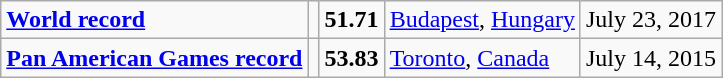<table class="wikitable">
<tr>
<td><strong><a href='#'>World record</a></strong></td>
<td></td>
<td><strong>51.71</strong></td>
<td><a href='#'>Budapest</a>, <a href='#'>Hungary</a></td>
<td>July 23, 2017</td>
</tr>
<tr>
<td><strong><a href='#'>Pan American Games record</a></strong></td>
<td></td>
<td><strong>53.83</strong></td>
<td><a href='#'>Toronto</a>, <a href='#'>Canada</a></td>
<td>July 14, 2015</td>
</tr>
</table>
